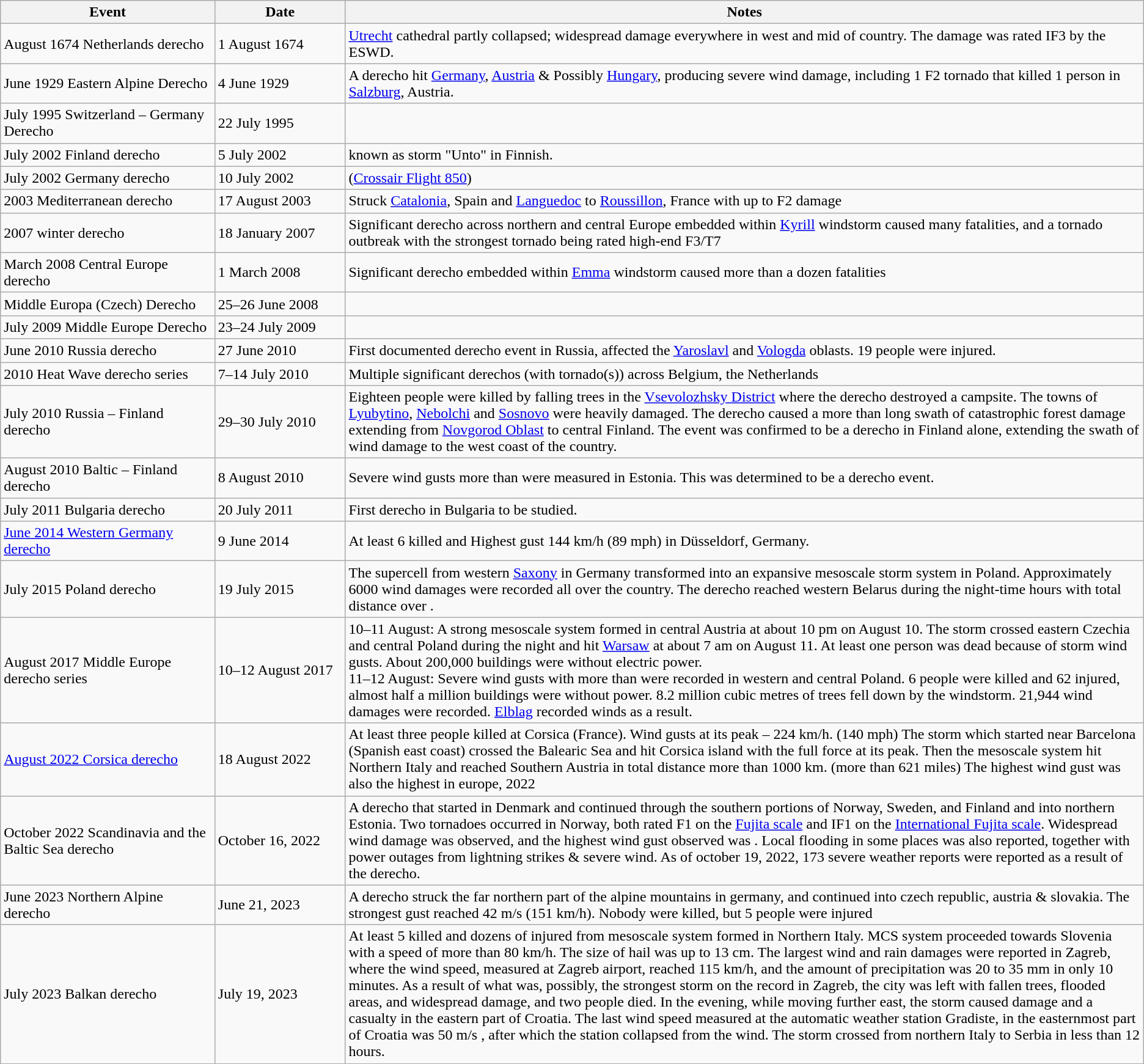<table class="wikitable sortable mw-collapsible">
<tr>
<th scope="col" style="width: 250px;">Event</th>
<th scope="col" style="width: 150px;">Date</th>
<th scope="col" style="width: 1000px;">Notes</th>
</tr>
<tr>
<td>August 1674 Netherlands derecho</td>
<td>1 August 1674</td>
<td> <a href='#'>Utrecht</a> cathedral partly collapsed; widespread damage everywhere in west and mid of country. The damage was rated IF3 by the ESWD.</td>
</tr>
<tr>
<td>June 1929 Eastern Alpine Derecho</td>
<td>4 June 1929</td>
<td>A derecho hit <a href='#'>Germany</a>, <a href='#'>Austria</a> & Possibly <a href='#'>Hungary</a>, producing severe wind damage, including 1 F2 tornado that  killed 1 person in <a href='#'>Salzburg</a>, Austria.</td>
</tr>
<tr>
<td>July 1995 Switzerland – Germany Derecho</td>
<td>22 July 1995</td>
<td></td>
</tr>
<tr>
<td>July 2002 Finland derecho</td>
<td>5 July 2002</td>
<td> known as storm "Unto" in Finnish.</td>
</tr>
<tr>
<td>July 2002 Germany derecho</td>
<td>10 July 2002</td>
<td> (<a href='#'>Crossair Flight 850</a>)</td>
</tr>
<tr>
<td>2003 Mediterranean derecho</td>
<td>17 August 2003</td>
<td>Struck <a href='#'>Catalonia</a>, Spain and <a href='#'>Languedoc</a> to <a href='#'>Roussillon</a>, France with up to F2 damage</td>
</tr>
<tr>
<td>2007 winter derecho</td>
<td>18 January 2007</td>
<td>Significant derecho across northern and central Europe embedded within <a href='#'>Kyrill</a> windstorm caused many fatalities, and a tornado outbreak with the strongest tornado being rated high-end F3/T7</td>
</tr>
<tr>
<td>March 2008 Central Europe derecho</td>
<td>1 March 2008</td>
<td>Significant derecho embedded within <a href='#'>Emma</a> windstorm caused more than a dozen fatalities</td>
</tr>
<tr>
<td>Middle Europa (Czech) Derecho</td>
<td>25–26 June 2008</td>
<td></td>
</tr>
<tr>
<td>July 2009 Middle Europe Derecho</td>
<td>23–24 July 2009</td>
<td></td>
</tr>
<tr>
<td>June 2010 Russia derecho</td>
<td>27 June 2010</td>
<td>First documented derecho event in Russia, affected the <a href='#'>Yaroslavl</a> and <a href='#'>Vologda</a> oblasts. 19 people were injured.</td>
</tr>
<tr>
<td>2010 Heat Wave derecho series</td>
<td>7–14 July 2010</td>
<td>Multiple significant derechos (with tornado(s)) across Belgium, the Netherlands</td>
</tr>
<tr>
<td>July 2010 Russia – Finland derecho</td>
<td>29–30 July 2010</td>
<td>Eighteen people were killed by falling trees in the <a href='#'>Vsevolozhsky District</a> where the derecho destroyed a campsite. The towns of <a href='#'>Lyubytino</a>, <a href='#'>Nebolchi</a> and <a href='#'>Sosnovo</a> were heavily damaged. The derecho caused a more than  long swath of catastrophic forest damage extending from <a href='#'>Novgorod Oblast</a> to central Finland. The event was confirmed to be a derecho in Finland alone, extending the swath of wind damage to the west coast of the country.</td>
</tr>
<tr>
<td>August 2010 Baltic – Finland derecho</td>
<td>8 August 2010</td>
<td>Severe wind gusts more than  were measured in Estonia. This was determined to be a derecho event.</td>
</tr>
<tr>
<td>July 2011 Bulgaria derecho</td>
<td>20 July 2011</td>
<td>First derecho in Bulgaria to be studied.</td>
</tr>
<tr>
<td><a href='#'>June 2014 Western Germany derecho</a></td>
<td>9 June 2014</td>
<td>At least 6 killed and Highest gust 144 km/h (89 mph) in Düsseldorf, Germany.</td>
</tr>
<tr>
<td>July 2015 Poland derecho</td>
<td>19 July 2015</td>
<td>The supercell from western <a href='#'>Saxony</a> in Germany transformed into an expansive mesoscale storm system in Poland. Approximately 6000 wind damages were recorded all over the country. The derecho reached western Belarus during the night-time hours with total distance over .</td>
</tr>
<tr>
<td>August 2017 Middle Europe derecho series</td>
<td>10–12 August 2017</td>
<td>10–11 August: A strong mesoscale system formed in central Austria at about 10 pm on August 10. The storm crossed eastern Czechia and central Poland during the night and hit <a href='#'>Warsaw</a> at about 7 am on August 11. At least one person was dead because of storm wind gusts. About 200,000 buildings were without electric power.<br>11–12 August: Severe wind gusts with more than  were recorded in western and central Poland. 6 people were killed and 62 injured, almost half a million buildings were without power. 8.2 million cubic metres of trees fell down by the windstorm. 21,944 wind damages were recorded. <a href='#'>Elblag</a> recorded  winds as a result.</td>
</tr>
<tr>
<td><a href='#'>August 2022 Corsica derecho</a></td>
<td>18 August 2022</td>
<td>At least three people killed at Corsica (France). Wind gusts at its peak – 224 km/h. (140 mph)  The storm which started near Barcelona (Spanish east coast) crossed the Balearic Sea and hit Corsica island with the full force at its peak. Then the mesoscale system hit Northern Italy and reached Southern Austria in total distance more than 1000 km. (more than 621 miles) The highest wind gust was also the highest in europe, 2022</td>
</tr>
<tr>
<td>October 2022 Scandinavia and the Baltic Sea derecho</td>
<td>October 16, 2022</td>
<td>A derecho that started in Denmark and continued through the southern portions of Norway, Sweden, and Finland and into northern Estonia. Two tornadoes occurred in Norway, both rated F1 on the <a href='#'>Fujita scale</a> and IF1 on the <a href='#'>International Fujita scale</a>. Widespread wind damage was observed, and the highest wind gust observed was . Local flooding in some places was also reported, together with power outages from lightning strikes & severe wind. As of october 19, 2022, 173 severe weather reports were reported as a result of the derecho.</td>
</tr>
<tr>
<td>June 2023 Northern Alpine derecho</td>
<td>June 21, 2023</td>
<td>A derecho struck the far northern part of the alpine mountains in germany, and continued into czech republic, austria & slovakia. The strongest gust reached 42 m/s (151 km/h). Nobody were killed, but 5 people were injured</td>
</tr>
<tr>
<td>July 2023 Balkan derecho</td>
<td>July 19, 2023</td>
<td>At least 5 killed and dozens of injured from mesoscale system formed in Northern Italy.  MCS system proceeded towards Slovenia with a speed of more than 80 km/h. The size of hail was up to 13 cm. The largest wind and rain damages were reported in Zagreb, where the wind speed, measured at Zagreb airport, reached 115 km/h, and the amount of precipitation was 20 to 35 mm in only 10 minutes. As a result of what was, possibly, the strongest storm on the record in Zagreb, the city was left with fallen trees, flooded areas, and widespread damage, and two people died. In the evening, while moving further east, the storm caused damage and a casualty in the eastern part of Croatia. The last wind speed measured at the automatic weather station Gradiste, in the easternmost part of Croatia was 50 m/s , after which the station collapsed from the wind. The storm crossed from northern Italy to Serbia in less than 12 hours.</td>
</tr>
</table>
